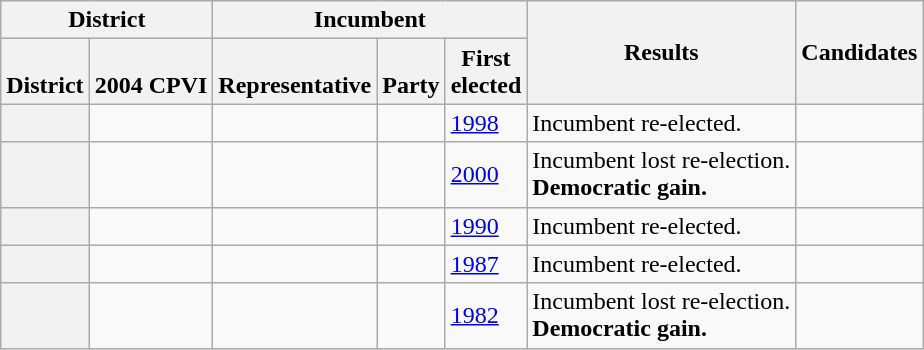<table class="wikitable sortable">
<tr>
<th colspan=2>District</th>
<th colspan=3>Incumbent</th>
<th rowspan=2>Results</th>
<th rowspan=2>Candidates</th>
</tr>
<tr valign=bottom>
<th>District</th>
<th>2004 CPVI</th>
<th>Representative</th>
<th>Party</th>
<th>First<br>elected</th>
</tr>
<tr>
<th></th>
<td></td>
<td></td>
<td></td>
<td><a href='#'>1998</a></td>
<td>Incumbent re-elected.</td>
<td nowrap></td>
</tr>
<tr>
<th></th>
<td></td>
<td></td>
<td></td>
<td><a href='#'>2000</a></td>
<td>Incumbent lost re-election.<br><strong>Democratic gain.</strong></td>
<td nowrap></td>
</tr>
<tr>
<th></th>
<td></td>
<td></td>
<td></td>
<td><a href='#'>1990</a></td>
<td>Incumbent re-elected.</td>
<td nowrap></td>
</tr>
<tr>
<th></th>
<td></td>
<td></td>
<td></td>
<td><a href='#'>1987 </a></td>
<td>Incumbent re-elected.</td>
<td nowrap></td>
</tr>
<tr>
<th></th>
<td></td>
<td></td>
<td></td>
<td><a href='#'>1982</a></td>
<td>Incumbent lost re-election.<br><strong>Democratic gain.</strong></td>
<td nowrap></td>
</tr>
</table>
